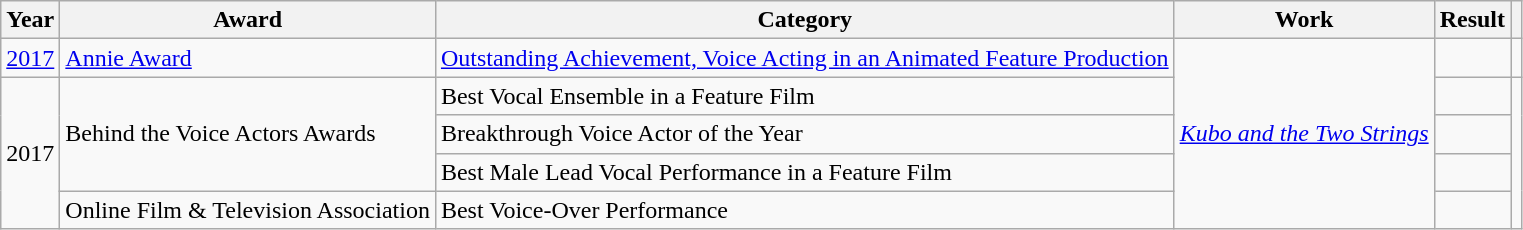<table class="wikitable sortable">
<tr>
<th>Year</th>
<th>Award</th>
<th>Category</th>
<th>Work</th>
<th>Result</th>
<th class="unsortable"></th>
</tr>
<tr>
<td><a href='#'>2017</a></td>
<td><a href='#'>Annie Award</a></td>
<td><a href='#'>Outstanding Achievement, Voice Acting in an Animated Feature Production</a></td>
<td rowspan="5"><em><a href='#'>Kubo and the Two Strings</a></em></td>
<td></td>
<td></td>
</tr>
<tr>
<td rowspan="4">2017</td>
<td rowspan="3">Behind the Voice Actors Awards</td>
<td>Best Vocal Ensemble in a Feature Film</td>
<td></td>
<td rowspan="4"></td>
</tr>
<tr>
<td>Breakthrough Voice Actor of the Year</td>
<td></td>
</tr>
<tr>
<td>Best Male Lead Vocal Performance in a Feature Film</td>
<td></td>
</tr>
<tr>
<td>Online Film & Television Association</td>
<td>Best Voice-Over Performance</td>
<td></td>
</tr>
</table>
